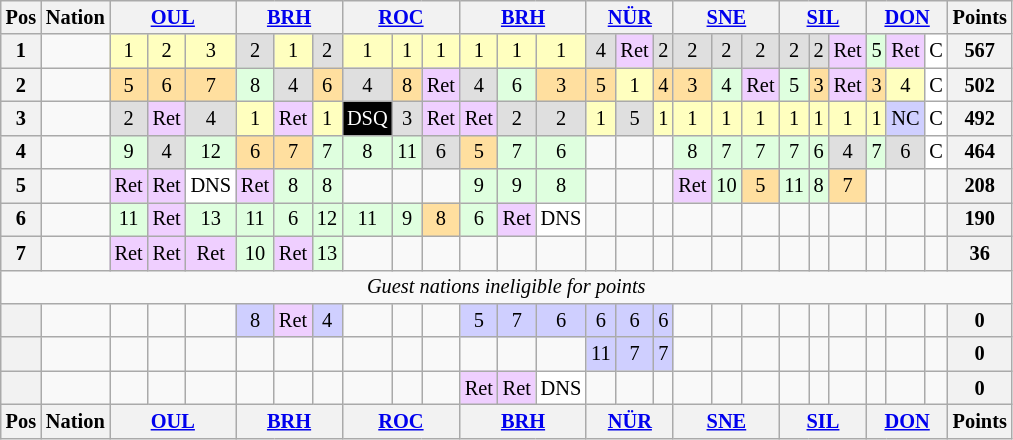<table class="wikitable" style="font-size: 85%; text-align: center;">
<tr valign="top">
<th valign="middle">Pos</th>
<th valign="middle">Nation</th>
<th colspan=3><a href='#'>OUL</a><br></th>
<th colspan=3><a href='#'>BRH</a><br></th>
<th colspan=3><a href='#'>ROC</a><br></th>
<th colspan=3><a href='#'>BRH</a><br></th>
<th colspan=3><a href='#'>NÜR</a><br></th>
<th colspan=3><a href='#'>SNE</a><br></th>
<th colspan=3><a href='#'>SIL</a><br></th>
<th colspan=3><a href='#'>DON</a><br></th>
<th valign="middle">Points</th>
</tr>
<tr>
<th>1</th>
<td align=left></td>
<td style="background:#FFFFBF;">1</td>
<td style="background:#FFFFBF;">2</td>
<td style="background:#FFFFBF;">3</td>
<td style="background:#DFDFDF;">2</td>
<td style="background:#FFFFBF;">1</td>
<td style="background:#DFDFDF;">2</td>
<td style="background:#FFFFBF;">1</td>
<td style="background:#FFFFBF;">1</td>
<td style="background:#FFFFBF;">1</td>
<td style="background:#FFFFBF;">1</td>
<td style="background:#FFFFBF;">1</td>
<td style="background:#FFFFBF;">1</td>
<td style="background:#DFDFDF;">4</td>
<td style="background:#EFCFFF;">Ret</td>
<td style="background:#DFDFDF;">2</td>
<td style="background:#DFDFDF;">2</td>
<td style="background:#DFDFDF;">2</td>
<td style="background:#DFDFDF;">2</td>
<td style="background:#DFDFDF;">2</td>
<td style="background:#DFDFDF;">2</td>
<td style="background:#EFCFFF;">Ret</td>
<td style="background:#DFFFDF;">5</td>
<td style="background:#EFCFFF;">Ret</td>
<td style="background:#FFFFFF;">C</td>
<th>567</th>
</tr>
<tr>
<th>2</th>
<td align=left></td>
<td style="background:#FFDF9F;">5</td>
<td style="background:#FFDF9F;">6</td>
<td style="background:#FFDF9F;">7</td>
<td style="background:#DFFFDF;">8</td>
<td style="background:#DFDFDF;">4</td>
<td style="background:#FFDF9F;">6</td>
<td style="background:#DFDFDF;">4</td>
<td style="background:#FFDF9F;">8</td>
<td style="background:#EFCFFF;">Ret</td>
<td style="background:#DFDFDF;">4</td>
<td style="background:#DFFFDF;">6</td>
<td style="background:#FFDF9F;">3</td>
<td style="background:#FFDF9F;">5</td>
<td style="background:#FFFFBF;">1</td>
<td style="background:#FFDF9F;">4</td>
<td style="background:#FFDF9F;">3</td>
<td style="background:#DFFFDF;">4</td>
<td style="background:#EFCFFF;">Ret</td>
<td style="background:#DFFFDF;">5</td>
<td style="background:#FFDF9F;">3</td>
<td style="background:#EFCFFF;">Ret</td>
<td style="background:#FFDF9F;">3</td>
<td style="background:#FFFFBF;">4</td>
<td style="background:#FFFFFF;">C</td>
<th>502</th>
</tr>
<tr>
<th>3</th>
<td align=left></td>
<td style="background:#DFDFDF;">2</td>
<td style="background:#EFCFFF;">Ret</td>
<td style="background:#DFDFDF;">4</td>
<td style="background:#FFFFBF;">1</td>
<td style="background:#EFCFFF;">Ret</td>
<td style="background:#FFFFBF;">1</td>
<td style="background:#000000; color:white">DSQ</td>
<td style="background:#DFDFDF;">3</td>
<td style="background:#EFCFFF;">Ret</td>
<td style="background:#EFCFFF;">Ret</td>
<td style="background:#DFDFDF;">2</td>
<td style="background:#DFDFDF;">2</td>
<td style="background:#FFFFBF;">1</td>
<td style="background:#DFDFDF;">5</td>
<td style="background:#FFFFBF;">1</td>
<td style="background:#FFFFBF;">1</td>
<td style="background:#FFFFBF;">1</td>
<td style="background:#FFFFBF;">1</td>
<td style="background:#FFFFBF;">1</td>
<td style="background:#FFFFBF;">1</td>
<td style="background:#FFFFBF;">1</td>
<td style="background:#FFFFBF;">1</td>
<td style="background:#CFCFFF;">NC</td>
<td style="background:#FFFFFF;">C</td>
<th>492</th>
</tr>
<tr>
<th>4</th>
<td align=left></td>
<td style="background:#DFFFDF;">9</td>
<td style="background:#DFDFDF;">4</td>
<td style="background:#DFFFDF;">12</td>
<td style="background:#FFDF9F;">6</td>
<td style="background:#FFDF9F;">7</td>
<td style="background:#DFFFDF;">7</td>
<td style="background:#DFFFDF;">8</td>
<td style="background:#DFFFDF;">11</td>
<td style="background:#DFDFDF;">6</td>
<td style="background:#FFDF9F;">5</td>
<td style="background:#DFFFDF;">7</td>
<td style="background:#DFFFDF;">6</td>
<td></td>
<td></td>
<td></td>
<td style="background:#DFFFDF;">8</td>
<td style="background:#DFFFDF;">7</td>
<td style="background:#DFFFDF;">7</td>
<td style="background:#DFFFDF;">7</td>
<td style="background:#DFFFDF;">6</td>
<td style="background:#DFDFDF;">4</td>
<td style="background:#DFFFDF;">7</td>
<td style="background:#DFDFDF;">6</td>
<td style="background:#FFFFFF;">C</td>
<th>464</th>
</tr>
<tr>
<th>5</th>
<td align=left></td>
<td style="background:#EFCFFF;">Ret</td>
<td style="background:#EFCFFF;">Ret</td>
<td style="background:#FFFFFF;">DNS</td>
<td style="background:#EFCFFF;">Ret</td>
<td style="background:#DFFFDF;">8</td>
<td style="background:#DFFFDF;">8</td>
<td></td>
<td></td>
<td></td>
<td style="background:#DFFFDF;">9</td>
<td style="background:#DFFFDF;">9</td>
<td style="background:#DFFFDF;">8</td>
<td></td>
<td></td>
<td></td>
<td style="background:#EFCFFF;">Ret</td>
<td style="background:#DFFFDF;">10</td>
<td style="background:#FFDF9F;">5</td>
<td style="background:#DFFFDF;">11</td>
<td style="background:#DFFFDF;">8</td>
<td style="background:#FFDF9F;">7</td>
<td></td>
<td></td>
<td></td>
<th>208</th>
</tr>
<tr>
<th>6</th>
<td align=left></td>
<td style="background:#DFFFDF;">11</td>
<td style="background:#EFCFFF;">Ret</td>
<td style="background:#DFFFDF;">13</td>
<td style="background:#DFFFDF;">11</td>
<td style="background:#DFFFDF;">6</td>
<td style="background:#DFFFDF;">12</td>
<td style="background:#DFFFDF;">11</td>
<td style="background:#DFFFDF;">9</td>
<td style="background:#FFDF9F;">8</td>
<td style="background:#DFFFDF;">6</td>
<td style="background:#EFCFFF;">Ret</td>
<td style="background:#FFFFFF;">DNS</td>
<td></td>
<td></td>
<td></td>
<td></td>
<td></td>
<td></td>
<td></td>
<td></td>
<td></td>
<td></td>
<td></td>
<td></td>
<th>190</th>
</tr>
<tr>
<th>7</th>
<td align=left nowrap></td>
<td style="background:#EFCFFF;">Ret</td>
<td style="background:#EFCFFF;">Ret</td>
<td style="background:#EFCFFF;">Ret</td>
<td style="background:#DFFFDF;">10</td>
<td style="background:#EFCFFF;">Ret</td>
<td style="background:#DFFFDF;">13</td>
<td></td>
<td></td>
<td></td>
<td></td>
<td></td>
<td></td>
<td></td>
<td></td>
<td></td>
<td></td>
<td></td>
<td></td>
<td></td>
<td></td>
<td></td>
<td></td>
<td></td>
<td></td>
<th>36</th>
</tr>
<tr>
<td colspan=27 align=center><em>Guest nations ineligible for points</em></td>
</tr>
<tr>
<th></th>
<td align=left></td>
<td></td>
<td></td>
<td></td>
<td style="background:#CFCFFF;">8</td>
<td style="background:#EFCFFF;">Ret</td>
<td style="background:#CFCFFF;">4</td>
<td></td>
<td></td>
<td></td>
<td style="background:#CFCFFF;">5</td>
<td style="background:#CFCFFF;">7</td>
<td style="background:#CFCFFF;">6</td>
<td style="background:#CFCFFF;">6</td>
<td style="background:#CFCFFF;">6</td>
<td style="background:#CFCFFF;">6</td>
<td></td>
<td></td>
<td></td>
<td></td>
<td></td>
<td></td>
<td></td>
<td></td>
<td></td>
<th>0</th>
</tr>
<tr>
<th></th>
<td align=left></td>
<td></td>
<td></td>
<td></td>
<td></td>
<td></td>
<td></td>
<td></td>
<td></td>
<td></td>
<td></td>
<td></td>
<td></td>
<td style="background:#CFCFFF;">11</td>
<td style="background:#CFCFFF;">7</td>
<td style="background:#CFCFFF;">7</td>
<td></td>
<td></td>
<td></td>
<td></td>
<td></td>
<td></td>
<td></td>
<td></td>
<td></td>
<th>0</th>
</tr>
<tr>
<th></th>
<td align=left></td>
<td></td>
<td></td>
<td></td>
<td></td>
<td></td>
<td></td>
<td></td>
<td></td>
<td></td>
<td style="background:#EFCFFF;">Ret</td>
<td style="background:#EFCFFF;">Ret</td>
<td style="background:#FFFFFF;">DNS</td>
<td></td>
<td></td>
<td></td>
<td></td>
<td></td>
<td></td>
<td></td>
<td></td>
<td></td>
<td></td>
<td></td>
<td></td>
<th>0</th>
</tr>
<tr valign="top">
<th valign="middle">Pos</th>
<th valign="middle">Nation</th>
<th colspan=3><a href='#'>OUL</a><br></th>
<th colspan=3><a href='#'>BRH</a><br></th>
<th colspan=3><a href='#'>ROC</a><br></th>
<th colspan=3><a href='#'>BRH</a><br></th>
<th colspan=3><a href='#'>NÜR</a><br></th>
<th colspan=3><a href='#'>SNE</a><br></th>
<th colspan=3><a href='#'>SIL</a><br></th>
<th colspan=3><a href='#'>DON</a><br></th>
<th valign="middle">Points</th>
</tr>
</table>
